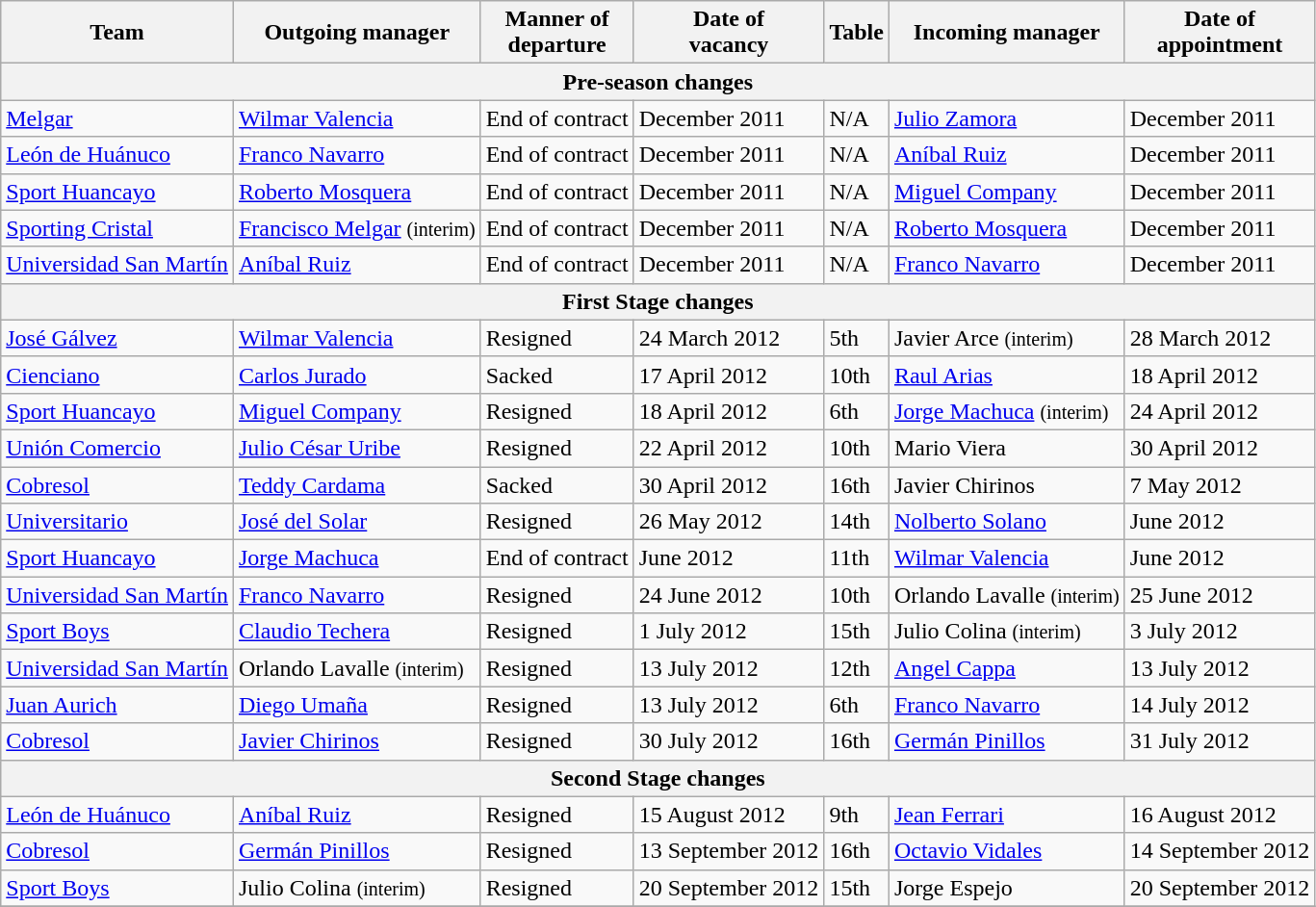<table class="wikitable" border="1">
<tr>
<th>Team</th>
<th>Outgoing manager</th>
<th>Manner of<br>departure</th>
<th>Date of<br>vacancy</th>
<th>Table</th>
<th>Incoming manager</th>
<th>Date of<br>appointment</th>
</tr>
<tr>
<th colspan=9>Pre-season changes</th>
</tr>
<tr>
<td><a href='#'>Melgar</a></td>
<td><a href='#'>Wilmar Valencia</a></td>
<td>End of contract</td>
<td>December 2011</td>
<td>N/A</td>
<td><a href='#'>Julio Zamora</a></td>
<td>December 2011</td>
</tr>
<tr>
<td><a href='#'>León de Huánuco</a></td>
<td><a href='#'>Franco Navarro</a></td>
<td>End of contract</td>
<td>December 2011</td>
<td>N/A</td>
<td><a href='#'>Aníbal Ruiz</a></td>
<td>December 2011</td>
</tr>
<tr>
<td><a href='#'>Sport Huancayo</a></td>
<td><a href='#'>Roberto Mosquera</a></td>
<td>End of contract</td>
<td>December 2011</td>
<td>N/A</td>
<td><a href='#'>Miguel Company</a></td>
<td>December 2011</td>
</tr>
<tr>
<td><a href='#'>Sporting Cristal</a></td>
<td><a href='#'>Francisco Melgar</a> <small>(interim)</small></td>
<td>End of contract</td>
<td>December 2011</td>
<td>N/A</td>
<td><a href='#'>Roberto Mosquera</a></td>
<td>December 2011</td>
</tr>
<tr>
<td><a href='#'>Universidad San Martín</a></td>
<td><a href='#'>Aníbal Ruiz</a></td>
<td>End of contract</td>
<td>December 2011</td>
<td>N/A</td>
<td><a href='#'>Franco Navarro</a></td>
<td>December 2011</td>
</tr>
<tr>
<th colspan=9>First Stage changes</th>
</tr>
<tr>
<td><a href='#'>José Gálvez</a></td>
<td><a href='#'>Wilmar Valencia</a></td>
<td>Resigned</td>
<td>24 March 2012</td>
<td>5th</td>
<td>Javier Arce <small>(interim)</small></td>
<td>28 March 2012</td>
</tr>
<tr>
<td><a href='#'>Cienciano</a></td>
<td><a href='#'>Carlos Jurado</a></td>
<td>Sacked</td>
<td>17 April 2012</td>
<td>10th</td>
<td><a href='#'>Raul Arias</a></td>
<td>18 April 2012</td>
</tr>
<tr>
<td><a href='#'>Sport Huancayo</a></td>
<td><a href='#'>Miguel Company</a></td>
<td>Resigned</td>
<td>18 April 2012</td>
<td>6th</td>
<td><a href='#'>Jorge Machuca</a> <small>(interim)</small></td>
<td>24 April 2012</td>
</tr>
<tr>
<td><a href='#'>Unión Comercio</a></td>
<td><a href='#'>Julio César Uribe</a></td>
<td>Resigned</td>
<td>22 April 2012</td>
<td>10th</td>
<td>Mario Viera</td>
<td>30 April 2012</td>
</tr>
<tr>
<td><a href='#'>Cobresol</a></td>
<td><a href='#'>Teddy Cardama</a></td>
<td>Sacked</td>
<td>30 April 2012</td>
<td>16th</td>
<td>Javier Chirinos</td>
<td>7 May 2012</td>
</tr>
<tr>
<td><a href='#'>Universitario</a></td>
<td><a href='#'>José del Solar</a></td>
<td>Resigned</td>
<td>26 May 2012</td>
<td>14th</td>
<td><a href='#'>Nolberto Solano</a></td>
<td>June 2012</td>
</tr>
<tr>
<td><a href='#'>Sport Huancayo</a></td>
<td><a href='#'>Jorge Machuca</a></td>
<td>End of contract</td>
<td>June 2012</td>
<td>11th</td>
<td><a href='#'>Wilmar Valencia</a></td>
<td>June 2012</td>
</tr>
<tr>
<td><a href='#'>Universidad San Martín</a></td>
<td><a href='#'>Franco Navarro</a></td>
<td>Resigned</td>
<td>24 June 2012</td>
<td>10th</td>
<td>Orlando Lavalle <small>(interim)</small></td>
<td>25 June 2012</td>
</tr>
<tr>
<td><a href='#'>Sport Boys</a></td>
<td><a href='#'>Claudio Techera</a></td>
<td>Resigned</td>
<td>1 July 2012</td>
<td>15th</td>
<td>Julio Colina <small>(interim)</small></td>
<td>3 July 2012</td>
</tr>
<tr>
<td><a href='#'>Universidad San Martín</a></td>
<td>Orlando Lavalle <small>(interim)</small></td>
<td>Resigned</td>
<td>13 July 2012</td>
<td>12th</td>
<td><a href='#'>Angel Cappa</a></td>
<td>13 July 2012</td>
</tr>
<tr>
<td><a href='#'>Juan Aurich</a></td>
<td><a href='#'>Diego Umaña</a></td>
<td>Resigned</td>
<td>13 July 2012</td>
<td>6th</td>
<td><a href='#'>Franco Navarro</a></td>
<td>14 July 2012</td>
</tr>
<tr>
<td><a href='#'>Cobresol</a></td>
<td><a href='#'>Javier Chirinos</a></td>
<td>Resigned</td>
<td>30 July 2012</td>
<td>16th</td>
<td><a href='#'>Germán Pinillos</a></td>
<td>31 July 2012</td>
</tr>
<tr>
<th colspan=9>Second Stage changes</th>
</tr>
<tr>
<td><a href='#'>León de Huánuco</a></td>
<td><a href='#'>Aníbal Ruiz</a></td>
<td>Resigned</td>
<td>15 August 2012</td>
<td>9th</td>
<td><a href='#'>Jean Ferrari</a></td>
<td>16 August 2012</td>
</tr>
<tr>
<td><a href='#'>Cobresol</a></td>
<td><a href='#'>Germán Pinillos</a></td>
<td>Resigned</td>
<td>13 September 2012</td>
<td>16th</td>
<td><a href='#'>Octavio Vidales</a></td>
<td>14 September 2012</td>
</tr>
<tr>
<td><a href='#'>Sport Boys</a></td>
<td>Julio Colina <small>(interim)</small></td>
<td>Resigned</td>
<td>20 September 2012</td>
<td>15th</td>
<td>Jorge Espejo</td>
<td>20 September 2012</td>
</tr>
<tr>
</tr>
</table>
